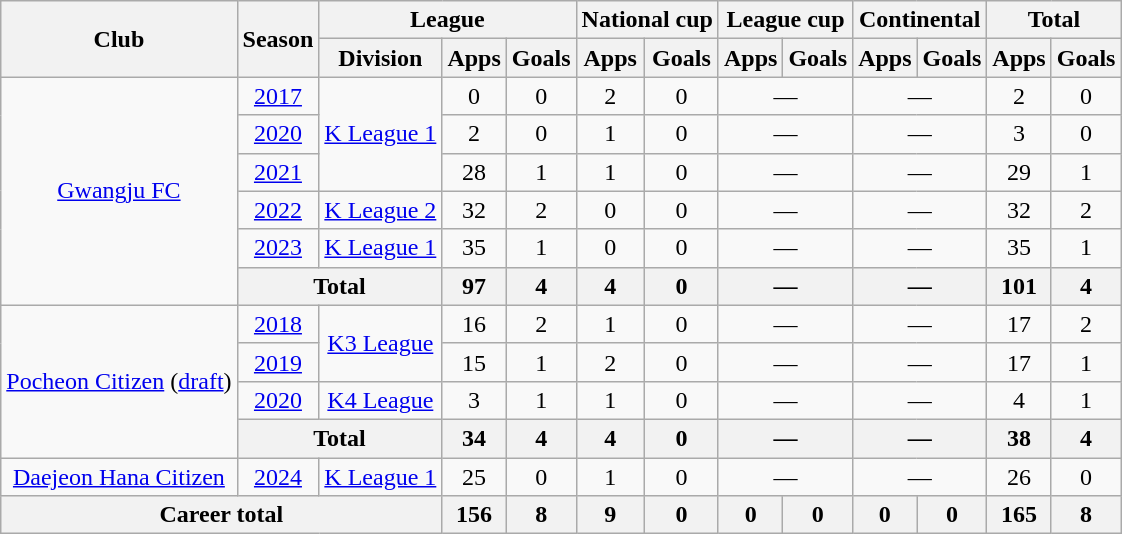<table class="wikitable" style="text-align:center">
<tr>
<th rowspan="2">Club</th>
<th rowspan="2">Season</th>
<th colspan="3">League</th>
<th colspan="2">National cup</th>
<th colspan="2">League cup</th>
<th colspan="2">Continental</th>
<th colspan="2">Total</th>
</tr>
<tr>
<th>Division</th>
<th>Apps</th>
<th>Goals</th>
<th>Apps</th>
<th>Goals</th>
<th>Apps</th>
<th>Goals</th>
<th>Apps</th>
<th>Goals</th>
<th>Apps</th>
<th>Goals</th>
</tr>
<tr>
<td rowspan="6"><a href='#'>Gwangju FC</a></td>
<td><a href='#'>2017</a></td>
<td rowspan="3"><a href='#'>K League 1</a></td>
<td>0</td>
<td>0</td>
<td>2</td>
<td>0</td>
<td colspan="2">—</td>
<td colspan="2">—</td>
<td>2</td>
<td>0</td>
</tr>
<tr>
<td><a href='#'>2020</a></td>
<td>2</td>
<td>0</td>
<td>1</td>
<td>0</td>
<td colspan="2">—</td>
<td colspan="2">—</td>
<td>3</td>
<td>0</td>
</tr>
<tr>
<td><a href='#'>2021</a></td>
<td>28</td>
<td>1</td>
<td>1</td>
<td>0</td>
<td colspan="2">—</td>
<td colspan="2">—</td>
<td>29</td>
<td>1</td>
</tr>
<tr>
<td><a href='#'>2022</a></td>
<td><a href='#'>K League 2</a></td>
<td>32</td>
<td>2</td>
<td>0</td>
<td>0</td>
<td colspan="2">—</td>
<td colspan="2">—</td>
<td>32</td>
<td>2</td>
</tr>
<tr>
<td><a href='#'>2023</a></td>
<td><a href='#'>K League 1</a></td>
<td>35</td>
<td>1</td>
<td>0</td>
<td>0</td>
<td colspan="2">—</td>
<td colspan="2">—</td>
<td>35</td>
<td>1</td>
</tr>
<tr>
<th colspan="2">Total</th>
<th>97</th>
<th>4</th>
<th>4</th>
<th>0</th>
<th colspan="2">—</th>
<th colspan="2">—</th>
<th>101</th>
<th>4</th>
</tr>
<tr>
<td rowspan="4"><a href='#'>Pocheon Citizen</a> (<a href='#'>draft</a>)</td>
<td><a href='#'>2018</a></td>
<td rowspan="2"><a href='#'>K3 League</a></td>
<td>16</td>
<td>2</td>
<td>1</td>
<td>0</td>
<td colspan="2">—</td>
<td colspan="2">—</td>
<td>17</td>
<td>2</td>
</tr>
<tr>
<td><a href='#'>2019</a></td>
<td>15</td>
<td>1</td>
<td>2</td>
<td>0</td>
<td colspan="2">—</td>
<td colspan="2">—</td>
<td>17</td>
<td>1</td>
</tr>
<tr>
<td><a href='#'>2020</a></td>
<td><a href='#'>K4 League</a></td>
<td>3</td>
<td>1</td>
<td>1</td>
<td>0</td>
<td colspan="2">—</td>
<td colspan="2">—</td>
<td>4</td>
<td>1</td>
</tr>
<tr>
<th colspan="2">Total</th>
<th>34</th>
<th>4</th>
<th>4</th>
<th>0</th>
<th colspan="2">—</th>
<th colspan="2">—</th>
<th>38</th>
<th>4</th>
</tr>
<tr>
<td rowspan="1"><a href='#'>Daejeon Hana Citizen</a></td>
<td><a href='#'>2024</a></td>
<td rowspan="1"><a href='#'>K League 1</a></td>
<td>25</td>
<td>0</td>
<td>1</td>
<td>0</td>
<td colspan="2">—</td>
<td colspan="2">—</td>
<td>26</td>
<td>0</td>
</tr>
<tr>
<th colspan="3">Career total</th>
<th>156</th>
<th>8</th>
<th>9</th>
<th>0</th>
<th>0</th>
<th>0</th>
<th>0</th>
<th>0</th>
<th>165</th>
<th>8</th>
</tr>
</table>
